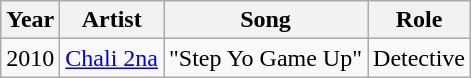<table class="wikitable sortable">
<tr>
<th>Year</th>
<th>Artist</th>
<th>Song</th>
<th>Role</th>
</tr>
<tr>
<td>2010</td>
<td><a href='#'>Chali 2na</a></td>
<td>"Step Yo Game Up"</td>
<td>Detective</td>
</tr>
</table>
